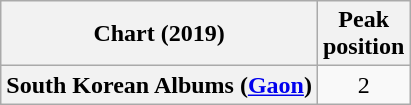<table class="wikitable plainrowheaders" style="text-align:center">
<tr>
<th scope="col">Chart (2019)</th>
<th scope="col">Peak<br>position</th>
</tr>
<tr>
<th scope="row">South Korean Albums (<a href='#'>Gaon</a>)</th>
<td>2</td>
</tr>
</table>
